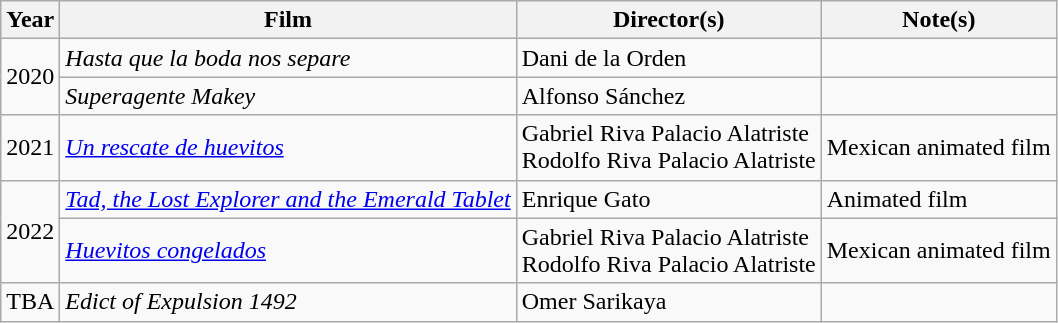<table class="wikitable sortable">
<tr>
<th>Year</th>
<th>Film</th>
<th>Director(s)</th>
<th>Note(s)</th>
</tr>
<tr>
<td rowspan="2">2020</td>
<td><em>Hasta que la boda nos separe</em></td>
<td>Dani de la Orden</td>
<td></td>
</tr>
<tr>
<td><em>Superagente Makey</em></td>
<td>Alfonso Sánchez</td>
<td></td>
</tr>
<tr>
<td>2021</td>
<td><em><a href='#'>Un rescate de huevitos</a></em></td>
<td>Gabriel Riva Palacio Alatriste<br>Rodolfo Riva Palacio Alatriste</td>
<td>Mexican animated film</td>
</tr>
<tr>
<td rowspan="2">2022</td>
<td><em><a href='#'>Tad, the Lost Explorer and the Emerald Tablet</a></em></td>
<td>Enrique Gato</td>
<td>Animated film</td>
</tr>
<tr>
<td><em><a href='#'>Huevitos congelados</a></em></td>
<td>Gabriel Riva Palacio Alatriste<br>Rodolfo Riva Palacio Alatriste</td>
<td>Mexican animated film</td>
</tr>
<tr>
<td>TBA</td>
<td><em>Edict of Expulsion 1492</em></td>
<td>Omer Sarikaya</td>
<td></td>
</tr>
</table>
